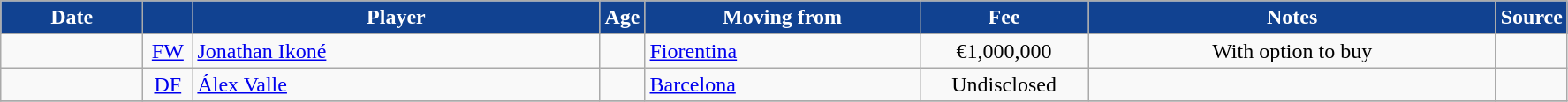<table class="wikitable">
<tr>
<th style="background:#114291; color:#FFFFFF; width:100px">Date</th>
<th style="background:#114291; color:#FFFFFF; width:30px"></th>
<th style="background:#114291; color:#FFFFFF; width:300px">Player</th>
<th style="background:#114291; color:#FFFFFF; width:20px">Age</th>
<th style="background:#114291; color:#FFFFFF; width:200px">Moving from</th>
<th style="background:#114291; color:#FFFFFF; width:120px">Fee</th>
<th style="background:#114291; color:#FFFFFF; width:300px" class="unsortable">Notes</th>
<th style="background:#114291; color:#FFFFFF; width:35px">Source</th>
</tr>
<tr>
<td></td>
<td align=center><a href='#'>FW</a></td>
<td> <a href='#'>Jonathan Ikoné</a></td>
<td align=center></td>
<td> <a href='#'>Fiorentina</a></td>
<td align=center>€1,000,000</td>
<td align=center>With option to buy</td>
<td></td>
</tr>
<tr>
<td></td>
<td align=center><a href='#'>DF</a></td>
<td> <a href='#'>Álex Valle</a></td>
<td align=center></td>
<td> <a href='#'>Barcelona</a></td>
<td align=center>Undisclosed</td>
<td align=center></td>
<td></td>
</tr>
<tr>
</tr>
</table>
